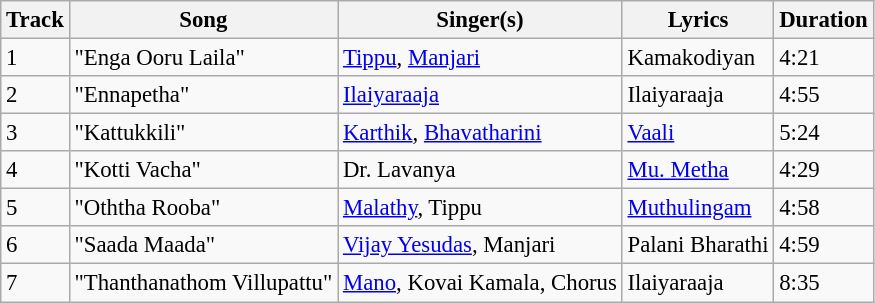<table class="wikitable" style="font-size:95%;">
<tr>
<th>Track</th>
<th>Song</th>
<th>Singer(s)</th>
<th>Lyrics</th>
<th>Duration</th>
</tr>
<tr>
<td>1</td>
<td>"Enga Ooru Laila"</td>
<td><a href='#'>Tippu</a>, <a href='#'>Manjari</a></td>
<td>Kamakodiyan</td>
<td>4:21</td>
</tr>
<tr>
<td>2</td>
<td>"Ennapetha"</td>
<td><a href='#'>Ilaiyaraaja</a></td>
<td>Ilaiyaraaja</td>
<td>4:55</td>
</tr>
<tr>
<td>3</td>
<td>"Kattukkili"</td>
<td><a href='#'>Karthik</a>, <a href='#'>Bhavatharini</a></td>
<td><a href='#'>Vaali</a></td>
<td>5:24</td>
</tr>
<tr>
<td>4</td>
<td>"Kotti Vacha"</td>
<td>Dr. Lavanya</td>
<td><a href='#'>Mu. Metha</a></td>
<td>4:29</td>
</tr>
<tr>
<td>5</td>
<td>"Oththa Rooba"</td>
<td><a href='#'>Malathy</a>, Tippu</td>
<td><a href='#'>Muthulingam</a></td>
<td>4:58</td>
</tr>
<tr>
<td>6</td>
<td>"Saada Maada"</td>
<td><a href='#'>Vijay Yesudas</a>, Manjari</td>
<td>Palani Bharathi</td>
<td>4:59</td>
</tr>
<tr>
<td>7</td>
<td>"Thanthanathom Villupattu"</td>
<td><a href='#'>Mano</a>, Kovai Kamala, Chorus</td>
<td>Ilaiyaraaja</td>
<td>8:35</td>
</tr>
</table>
